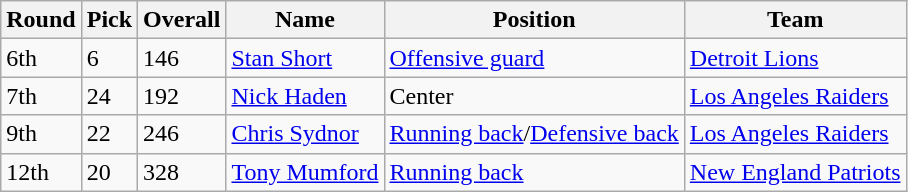<table class="wikitable">
<tr>
<th>Round</th>
<th>Pick</th>
<th>Overall</th>
<th>Name</th>
<th>Position</th>
<th>Team</th>
</tr>
<tr>
<td>6th</td>
<td>6</td>
<td>146</td>
<td><a href='#'>Stan Short</a></td>
<td><a href='#'>Offensive guard</a></td>
<td><a href='#'>Detroit Lions</a></td>
</tr>
<tr>
<td>7th</td>
<td>24</td>
<td>192</td>
<td><a href='#'>Nick Haden</a></td>
<td>Center</td>
<td><a href='#'>Los Angeles Raiders</a></td>
</tr>
<tr>
<td>9th</td>
<td>22</td>
<td>246</td>
<td><a href='#'>Chris Sydnor</a></td>
<td><a href='#'>Running back</a>/<a href='#'>Defensive back</a></td>
<td><a href='#'>Los Angeles Raiders</a></td>
</tr>
<tr>
<td>12th</td>
<td>20</td>
<td>328</td>
<td><a href='#'>Tony Mumford</a></td>
<td><a href='#'>Running back</a></td>
<td><a href='#'>New England Patriots</a></td>
</tr>
</table>
